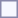<table style="border:1px solid #8888aa; background-color:#f7f8ff; padding:5px; font-size:95%; margin: 0px 12px 12px 0px">
</table>
